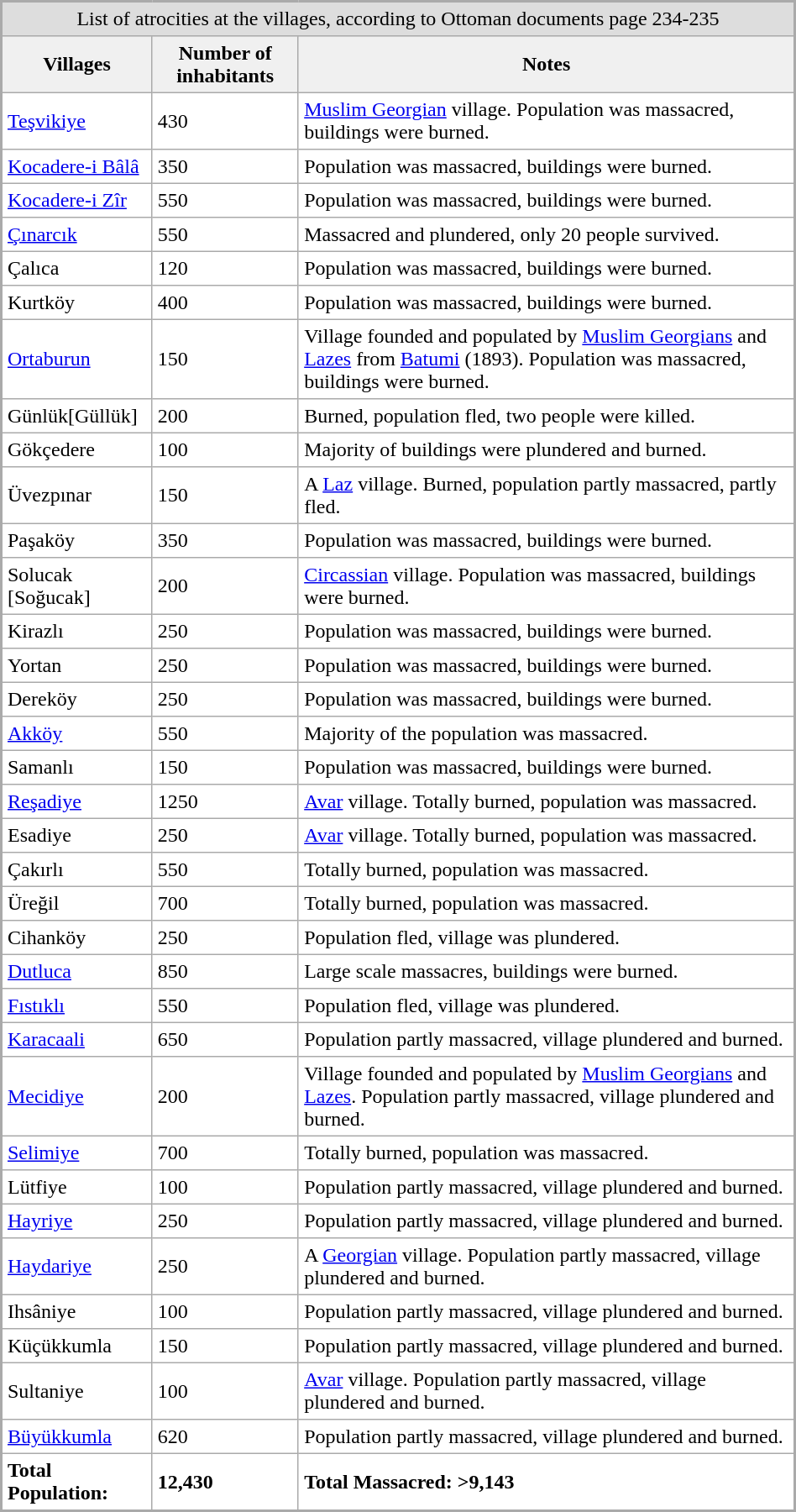<table cellpadding="4" cellspacing="0" rules="all" style="margin:auto; width:50%; margin:1em; background:#fff; border:2px solid #aaa; font-size:100%;">
<tr style="background:#ddd;">
<td colspan="8" style="text-align:center;">List of atrocities at the villages, according to Ottoman documents page 234-235</td>
</tr>
<tr style="background:#f0f0f0; text-align:center;">
<th>Villages</th>
<th style="text-align:center;">Number of inhabitants</th>
<th>Notes</th>
</tr>
<tr>
<td><a href='#'>Teşvikiye</a></td>
<td>430</td>
<td><a href='#'>Muslim Georgian</a> village. Population was massacred, buildings were burned.</td>
</tr>
<tr>
<td><a href='#'>Kocadere-i Bâlâ</a></td>
<td>350</td>
<td>Population was massacred, buildings were burned.</td>
</tr>
<tr>
<td><a href='#'>Kocadere-i Zîr</a></td>
<td>550</td>
<td>Population was massacred, buildings were burned.</td>
</tr>
<tr>
<td><a href='#'>Çınarcık</a></td>
<td>550</td>
<td>Massacred and plundered, only 20 people survived.</td>
</tr>
<tr>
<td>Çalıca</td>
<td>120</td>
<td>Population was massacred, buildings were burned.</td>
</tr>
<tr>
<td>Kurtköy</td>
<td>400</td>
<td>Population was massacred, buildings were burned.</td>
</tr>
<tr>
<td><a href='#'>Ortaburun</a></td>
<td>150</td>
<td>Village founded and populated by <a href='#'>Muslim Georgians</a> and <a href='#'>Lazes</a> from <a href='#'>Batumi</a> (1893). Population was massacred, buildings were burned.</td>
</tr>
<tr>
<td>Günlük[Güllük]</td>
<td>200</td>
<td>Burned, population fled, two people were killed.</td>
</tr>
<tr>
<td>Gökçedere</td>
<td>100</td>
<td>Majority of buildings were plundered and burned.</td>
</tr>
<tr>
<td>Üvezpınar</td>
<td>150</td>
<td>A <a href='#'>Laz</a> village. Burned, population partly massacred, partly fled.</td>
</tr>
<tr>
<td>Paşaköy</td>
<td>350</td>
<td>Population was massacred, buildings were burned.</td>
</tr>
<tr>
<td>Solucak [Soğucak]</td>
<td>200</td>
<td><a href='#'>Circassian</a> village. Population was massacred, buildings were burned.</td>
</tr>
<tr>
<td>Kirazlı</td>
<td>250</td>
<td>Population was massacred, buildings were burned.</td>
</tr>
<tr>
<td>Yortan</td>
<td>250</td>
<td>Population was massacred, buildings were burned.</td>
</tr>
<tr>
<td>Dereköy</td>
<td>250</td>
<td>Population was massacred, buildings were burned.</td>
</tr>
<tr>
<td><a href='#'>Akköy</a></td>
<td>550</td>
<td>Majority of the population was massacred.</td>
</tr>
<tr>
<td>Samanlı</td>
<td>150</td>
<td>Population was massacred, buildings were burned.</td>
</tr>
<tr>
<td><a href='#'>Reşadiye</a></td>
<td>1250</td>
<td><a href='#'>Avar</a> village. Totally burned, population was massacred.</td>
</tr>
<tr>
<td>Esadiye</td>
<td>250</td>
<td><a href='#'>Avar</a> village. Totally burned, population was massacred.</td>
</tr>
<tr>
<td>Çakırlı</td>
<td>550</td>
<td>Totally burned, population was massacred.</td>
</tr>
<tr>
<td>Üreğil</td>
<td>700</td>
<td>Totally burned, population was massacred.</td>
</tr>
<tr>
<td>Cihanköy</td>
<td>250</td>
<td>Population fled, village was plundered.</td>
</tr>
<tr>
<td><a href='#'>Dutluca</a></td>
<td>850</td>
<td>Large scale massacres, buildings were burned.</td>
</tr>
<tr>
<td><a href='#'>Fıstıklı</a></td>
<td>550</td>
<td>Population fled, village was plundered.</td>
</tr>
<tr>
<td><a href='#'>Karacaali</a></td>
<td>650</td>
<td>Population partly massacred, village plundered and burned.</td>
</tr>
<tr>
<td><a href='#'>Mecidiye</a></td>
<td>200</td>
<td>Village founded and populated by <a href='#'>Muslim Georgians</a> and <a href='#'>Lazes</a>. Population partly massacred, village plundered and burned.</td>
</tr>
<tr>
<td><a href='#'>Selimiye</a></td>
<td>700</td>
<td>Totally burned, population was massacred.</td>
</tr>
<tr>
<td>Lütfiye</td>
<td>100</td>
<td>Population partly massacred, village plundered and burned.</td>
</tr>
<tr>
<td><a href='#'>Hayriye</a></td>
<td>250</td>
<td>Population partly massacred, village plundered and burned.</td>
</tr>
<tr>
<td><a href='#'>Haydariye</a></td>
<td>250</td>
<td>A <a href='#'>Georgian</a> village.  Population partly massacred, village plundered and burned.</td>
</tr>
<tr>
<td>Ihsâniye</td>
<td>100</td>
<td>Population partly massacred, village plundered and burned.</td>
</tr>
<tr>
<td>Küçükkumla</td>
<td>150</td>
<td>Population partly massacred, village plundered and burned.</td>
</tr>
<tr>
<td>Sultaniye</td>
<td>100</td>
<td><a href='#'>Avar</a> village. Population partly massacred, village plundered and burned.</td>
</tr>
<tr>
<td><a href='#'>Büyükkumla</a></td>
<td>620</td>
<td>Population partly massacred, village plundered and burned.</td>
</tr>
<tr>
<td><strong>Total Population:</strong></td>
<td><strong>12,430</strong></td>
<td><strong>Total Massacred: >9,143</strong></td>
</tr>
</table>
